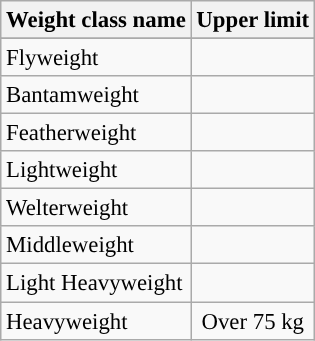<table class="wikitable" style="font-size:95%;">
<tr>
<th>Weight class name</th>
<th>Upper limit</th>
</tr>
<tr>
</tr>
<tr align="center">
<td align="left">Flyweight</td>
<td></td>
</tr>
<tr align="center">
<td align="left">Bantamweight</td>
<td></td>
</tr>
<tr align="center">
<td align="left">Featherweight</td>
<td></td>
</tr>
<tr align="center">
<td align="left">Lightweight</td>
<td></td>
</tr>
<tr align="center">
<td align="left">Welterweight</td>
<td></td>
</tr>
<tr align="center">
<td align="left">Middleweight</td>
<td></td>
</tr>
<tr align="center">
<td align="left">Light Heavyweight</td>
<td></td>
</tr>
<tr align="center">
<td align="left">Heavyweight</td>
<td>Over 75 kg</td>
</tr>
</table>
